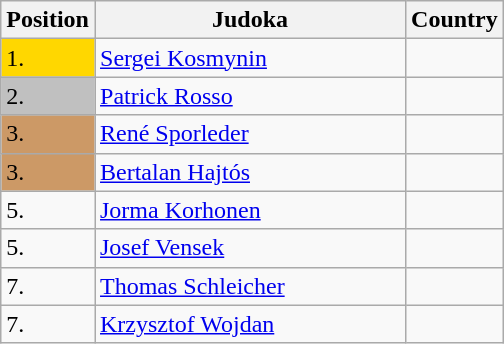<table class=wikitable>
<tr>
<th width=10>Position</th>
<th width=200>Judoka</th>
<th width=10>Country</th>
</tr>
<tr>
<td bgcolor=gold>1.</td>
<td><a href='#'>Sergei Kosmynin</a></td>
<td></td>
</tr>
<tr>
<td bgcolor="silver">2.</td>
<td><a href='#'>Patrick Rosso</a></td>
<td></td>
</tr>
<tr>
<td bgcolor="CC9966">3.</td>
<td><a href='#'>René Sporleder</a></td>
<td></td>
</tr>
<tr>
<td bgcolor="CC9966">3.</td>
<td><a href='#'>Bertalan Hajtós</a></td>
<td></td>
</tr>
<tr>
<td>5.</td>
<td><a href='#'>Jorma Korhonen</a></td>
<td></td>
</tr>
<tr>
<td>5.</td>
<td><a href='#'>Josef Vensek</a></td>
<td></td>
</tr>
<tr>
<td>7.</td>
<td><a href='#'>Thomas Schleicher</a></td>
<td></td>
</tr>
<tr>
<td>7.</td>
<td><a href='#'>Krzysztof Wojdan</a></td>
<td></td>
</tr>
</table>
